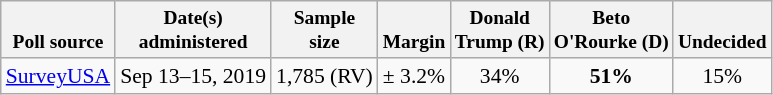<table class="wikitable" style="font-size:90%;text-align:center;">
<tr valign=bottom style="font-size:90%;">
<th>Poll source</th>
<th>Date(s)<br>administered</th>
<th>Sample<br>size</th>
<th>Margin<br></th>
<th>Donald<br>Trump (R)</th>
<th>Beto<br>O'Rourke (D)</th>
<th>Undecided</th>
</tr>
<tr>
<td style="text-align:left;"><a href='#'>SurveyUSA</a></td>
<td>Sep 13–15, 2019</td>
<td>1,785 (RV)</td>
<td>± 3.2%</td>
<td>34%</td>
<td><strong>51%</strong></td>
<td>15%</td>
</tr>
</table>
